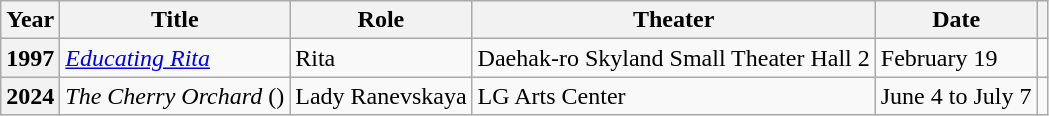<table class="wikitable plainrowheaders sortable">
<tr>
<th scope="col">Year</th>
<th scope="col">Title</th>
<th scope="col">Role</th>
<th scope="col">Theater</th>
<th scope="col">Date</th>
<th scope="col" class="unsortable"></th>
</tr>
<tr>
<th scope="row">1997</th>
<td><em><a href='#'>Educating Rita</a></em></td>
<td>Rita</td>
<td>Daehak-ro Skyland Small Theater Hall 2</td>
<td>February 19</td>
<td style="text-align:center"><br></td>
</tr>
<tr>
<th scope="row">2024</th>
<td><em>The Cherry Orchard</em> ()</td>
<td>Lady Ranevskaya</td>
<td>LG Arts Center</td>
<td>June 4 to July 7</td>
<td style="text-align:center"></td>
</tr>
</table>
